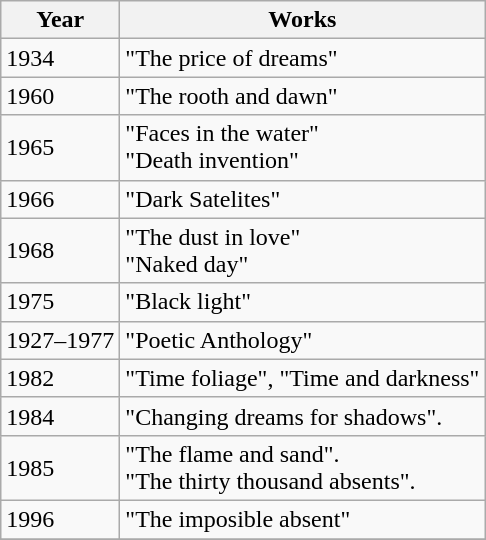<table class="wikitable">
<tr>
<th>Year</th>
<th>Works</th>
</tr>
<tr ------>
<td>1934</td>
<td>"The price of dreams"</td>
</tr>
<tr -------->
<td>1960</td>
<td>"The rooth and dawn"</td>
</tr>
<tr -------->
<td>1965</td>
<td>"Faces in the water"<br>"Death invention"</td>
</tr>
<tr -------->
<td>1966</td>
<td>"Dark Satelites"</td>
</tr>
<tr -------->
<td>1968</td>
<td>"The dust in love"<br>"Naked day"</td>
</tr>
<tr -------->
<td>1975</td>
<td>"Black light"</td>
</tr>
<tr -------->
<td>1927–1977</td>
<td>"Poetic Anthology"</td>
</tr>
<tr -------->
<td>1982</td>
<td>"Time foliage", "Time and darkness"</td>
</tr>
<tr -------->
<td>1984</td>
<td>"Changing dreams for shadows".</td>
</tr>
<tr -------->
<td>1985</td>
<td>"The flame and sand".<br>"The thirty thousand absents".</td>
</tr>
<tr -------->
<td>1996</td>
<td>"The imposible absent"</td>
</tr>
<tr -------->
</tr>
</table>
